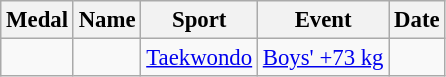<table class="wikitable"  style="font-size: 95%;">
<tr>
<th>Medal</th>
<th>Name</th>
<th>Sport</th>
<th>Event</th>
<th>Date</th>
</tr>
<tr>
<td></td>
<td></td>
<td><a href='#'>Taekwondo</a></td>
<td><a href='#'>Boys' +73 kg</a></td>
<td></td>
</tr>
</table>
